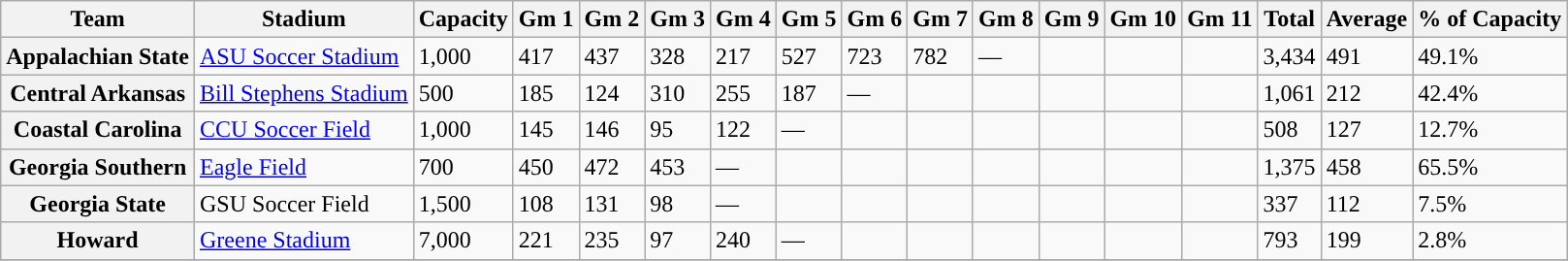<table class="wikitable sortable">
<tr>
<th>Team</th>
<th>Stadium</th>
<th>Capacity</th>
<th>Gm 1</th>
<th>Gm 2</th>
<th>Gm 3</th>
<th>Gm 4</th>
<th>Gm 5</th>
<th>Gm 6</th>
<th>Gm 7</th>
<th>Gm 8</th>
<th>Gm 9</th>
<th>Gm 10</th>
<th>Gm 11</th>
<th>Total</th>
<th>Average</th>
<th>% of Capacity</th>
</tr>
<tr>
<th>Appalachian State</th>
<td><a href='#'>ASU Soccer Stadium</a></td>
<td>1,000</td>
<td>417</td>
<td>437</td>
<td>328</td>
<td>217</td>
<td>527</td>
<td>723</td>
<td>782</td>
<td>—</td>
<td></td>
<td></td>
<td></td>
<td>3,434</td>
<td>491</td>
<td>49.1%</td>
</tr>
<tr>
<th>Central Arkansas</th>
<td><a href='#'>Bill Stephens Stadium</a></td>
<td>500</td>
<td>185</td>
<td>124</td>
<td>310</td>
<td>255</td>
<td>187</td>
<td>—</td>
<td></td>
<td></td>
<td></td>
<td></td>
<td></td>
<td>1,061</td>
<td>212</td>
<td>42.4%</td>
</tr>
<tr>
<th>Coastal Carolina</th>
<td><a href='#'>CCU Soccer Field</a></td>
<td>1,000</td>
<td>145</td>
<td>146</td>
<td>95</td>
<td>122</td>
<td>—</td>
<td></td>
<td></td>
<td></td>
<td></td>
<td></td>
<td></td>
<td>508</td>
<td>127</td>
<td>12.7%</td>
</tr>
<tr>
<th>Georgia Southern</th>
<td><a href='#'>Eagle Field</a></td>
<td>700</td>
<td>450</td>
<td>472</td>
<td>453</td>
<td>—</td>
<td></td>
<td></td>
<td></td>
<td></td>
<td></td>
<td></td>
<td></td>
<td>1,375</td>
<td>458</td>
<td>65.5%</td>
</tr>
<tr>
<th>Georgia State</th>
<td>GSU Soccer Field</td>
<td>1,500</td>
<td>108</td>
<td>131</td>
<td>98</td>
<td>—</td>
<td></td>
<td></td>
<td></td>
<td></td>
<td></td>
<td></td>
<td></td>
<td>337</td>
<td>112</td>
<td>7.5%</td>
</tr>
<tr>
<th>Howard</th>
<td><a href='#'>Greene Stadium</a></td>
<td>7,000</td>
<td>221</td>
<td>235</td>
<td>97</td>
<td>240</td>
<td>—</td>
<td></td>
<td></td>
<td></td>
<td></td>
<td></td>
<td></td>
<td>793</td>
<td>199</td>
<td>2.8%</td>
</tr>
<tr>
</tr>
</table>
